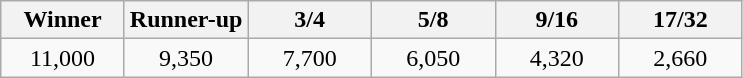<table class="wikitable" style="text-align:center">
<tr>
<th width="75">Winner</th>
<th width="75">Runner-up</th>
<th width="75">3/4</th>
<th width="75">5/8</th>
<th width="75">9/16</th>
<th width="75">17/32</th>
</tr>
<tr>
<td>11,000</td>
<td>9,350</td>
<td>7,700</td>
<td>6,050</td>
<td>4,320</td>
<td>2,660</td>
</tr>
</table>
